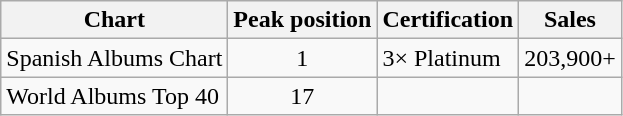<table class="wikitable">
<tr>
<th>Chart</th>
<th>Peak position</th>
<th>Certification</th>
<th>Sales</th>
</tr>
<tr>
<td>Spanish Albums Chart</td>
<td align="center">1</td>
<td>3× Platinum</td>
<td>203,900+</td>
</tr>
<tr>
<td>World Albums Top 40</td>
<td align="center">17</td>
<td></td>
<td></td>
</tr>
</table>
